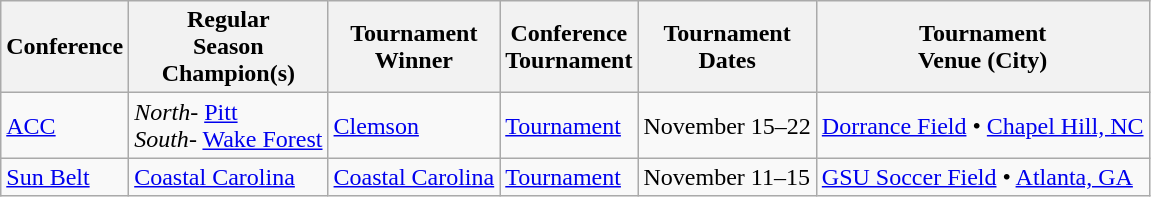<table class="wikitable">
<tr>
<th>Conference</th>
<th>Regular<br>Season<br>Champion(s)</th>
<th>Tournament<br>Winner</th>
<th>Conference<br>Tournament</th>
<th>Tournament<br>Dates</th>
<th>Tournament<br>Venue (City)</th>
</tr>
<tr>
<td><a href='#'>ACC</a></td>
<td><em>North</em>- <a href='#'>Pitt</a><br><em>South</em>- <a href='#'>Wake Forest</a></td>
<td><a href='#'>Clemson</a></td>
<td><a href='#'>Tournament</a></td>
<td>November 15–22</td>
<td><a href='#'>Dorrance Field</a> • <a href='#'>Chapel Hill, NC</a></td>
</tr>
<tr>
<td><a href='#'>Sun Belt</a></td>
<td><a href='#'>Coastal Carolina</a></td>
<td><a href='#'>Coastal Carolina</a></td>
<td><a href='#'>Tournament</a></td>
<td>November 11–15</td>
<td><a href='#'>GSU Soccer Field</a> • <a href='#'>Atlanta, GA</a></td>
</tr>
</table>
